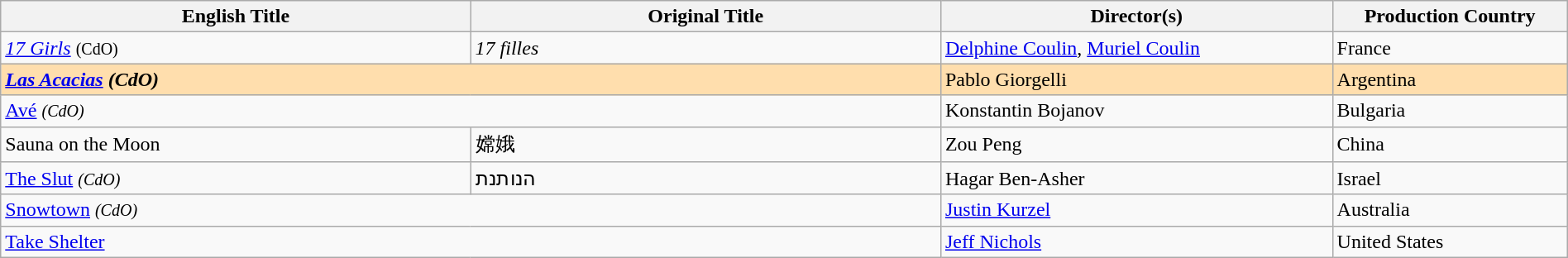<table class="wikitable" style="width:100%; margin-bottom:0px; margin-top:0px" cellpadding="5">
<tr>
<th style="width:30%">English Title</th>
<th style="width:30%">Original Title</th>
<th style="width:25%">Director(s)</th>
<th style="width:15%">Production Country</th>
</tr>
<tr>
<td><em><a href='#'>17 Girls</a></em> <small>(CdO)</small></td>
<td><em>17 filles</em></td>
<td data-sort-value="Coulin"><a href='#'>Delphine Coulin</a>, <a href='#'>Muriel Coulin</a></td>
<td>France</td>
</tr>
<tr style="background:#FFDEAD">
<td colspan=2 data-sort-value="Acacias"><strong><em><a href='#'>Las Acacias</a><em> (CdO)<strong></td>
<td data-sort-value="Giorgelli"></strong>Pablo Giorgelli<strong></td>
<td></strong>Argentina<strong></td>
</tr>
<tr>
<td colspan=2></em><a href='#'>Avé</a><em> <small>(CdO)</small></td>
<td data-sort-value="Bojanov">Konstantin Bojanov</td>
<td>Bulgaria</td>
</tr>
<tr>
<td></em>Sauna on the Moon<em></td>
<td>嫦娥</td>
<td data-sort-value="Peng">Zou Peng</td>
<td>China</td>
</tr>
<tr>
<td data-sort-value="Slut"></em><a href='#'>The Slut</a><em> <small>(CdO)</small></td>
<td>הנותנת</td>
<td data-sort-value="Ben-Asher">Hagar Ben-Asher</td>
<td>Israel</td>
</tr>
<tr>
<td colspan=2></em><a href='#'>Snowtown</a><em> <small>(CdO)</small></td>
<td data-sort-value="Kurzel"><a href='#'>Justin Kurzel</a></td>
<td>Australia</td>
</tr>
<tr>
<td colspan=2></em><a href='#'>Take Shelter</a><em></td>
<td data-sort-value="Nichols"><a href='#'>Jeff Nichols</a></td>
<td>United States</td>
</tr>
</table>
